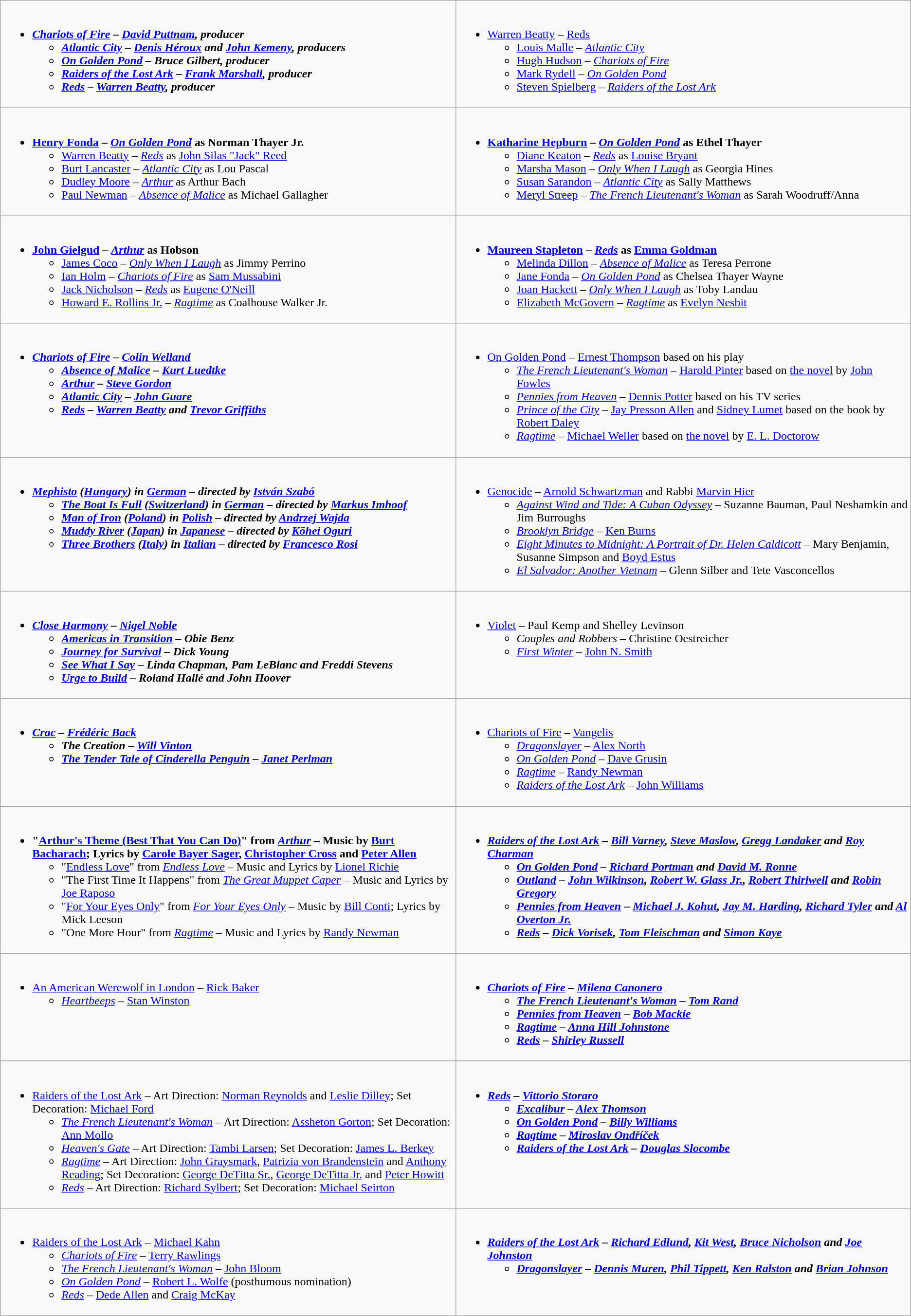<table role="presentation" class=wikitable>
<tr>
<td style="vertical-align:top; width:50%;"><br><ul><li><strong><em><a href='#'>Chariots of Fire</a><em> – <a href='#'>David Puttnam</a>, producer<strong><ul><li></em><a href='#'>Atlantic City</a><em> – <a href='#'>Denis Héroux</a> and <a href='#'>John Kemeny</a>, producers</li><li></em><a href='#'>On Golden Pond</a><em> – Bruce Gilbert, producer</li><li></em><a href='#'>Raiders of the Lost Ark</a><em> – <a href='#'>Frank Marshall</a>, producer</li><li></em><a href='#'>Reds</a><em> – <a href='#'>Warren Beatty</a>, producer</li></ul></li></ul></td>
<td style="vertical-align:top; width:50%;"><br><ul><li></strong><a href='#'>Warren Beatty</a> – </em><a href='#'>Reds</a></em></strong><ul><li><a href='#'>Louis Malle</a> – <em><a href='#'>Atlantic City</a></em></li><li><a href='#'>Hugh Hudson</a> – <em><a href='#'>Chariots of Fire</a></em></li><li><a href='#'>Mark Rydell</a> – <em><a href='#'>On Golden Pond</a></em></li><li><a href='#'>Steven Spielberg</a> – <em><a href='#'>Raiders of the Lost Ark</a></em></li></ul></li></ul></td>
</tr>
<tr>
<td style="vertical-align:top; width:50%;"><br><ul><li><strong><a href='#'>Henry Fonda</a> – <em><a href='#'>On Golden Pond</a></em> as Norman Thayer Jr.</strong><ul><li><a href='#'>Warren Beatty</a> – <em><a href='#'>Reds</a></em> as <a href='#'>John Silas "Jack" Reed</a></li><li><a href='#'>Burt Lancaster</a> – <em><a href='#'>Atlantic City</a></em> as Lou Pascal</li><li><a href='#'>Dudley Moore</a> – <em><a href='#'>Arthur</a></em> as Arthur Bach</li><li><a href='#'>Paul Newman</a> – <em><a href='#'>Absence of Malice</a></em> as Michael Gallagher</li></ul></li></ul></td>
<td style="vertical-align:top; width:50%;"><br><ul><li><strong><a href='#'>Katharine Hepburn</a> – <em><a href='#'>On Golden Pond</a></em> as Ethel Thayer</strong><ul><li><a href='#'>Diane Keaton</a> – <em><a href='#'>Reds</a></em> as <a href='#'>Louise Bryant</a></li><li><a href='#'>Marsha Mason</a> – <em><a href='#'>Only When I Laugh</a></em> as Georgia Hines</li><li><a href='#'>Susan Sarandon</a> – <em><a href='#'>Atlantic City</a></em> as Sally Matthews</li><li><a href='#'>Meryl Streep</a> – <em><a href='#'>The French Lieutenant's Woman</a></em> as Sarah Woodruff/Anna</li></ul></li></ul></td>
</tr>
<tr>
<td style="vertical-align:top; width:50%;"><br><ul><li><strong><a href='#'>John Gielgud</a> – <em><a href='#'>Arthur</a></em> as Hobson</strong><ul><li><a href='#'>James Coco</a> – <em><a href='#'>Only When I Laugh</a></em> as Jimmy Perrino</li><li><a href='#'>Ian Holm</a> – <em><a href='#'>Chariots of Fire</a></em> as <a href='#'>Sam Mussabini</a></li><li><a href='#'>Jack Nicholson</a> – <em><a href='#'>Reds</a></em> as <a href='#'>Eugene O'Neill</a></li><li><a href='#'>Howard E. Rollins Jr.</a> – <em><a href='#'>Ragtime</a></em> as Coalhouse Walker Jr.</li></ul></li></ul></td>
<td style="vertical-align:top; width:50%;"><br><ul><li><strong><a href='#'>Maureen Stapleton</a> – <em><a href='#'>Reds</a></em> as <a href='#'>Emma Goldman</a></strong><ul><li><a href='#'>Melinda Dillon</a> – <em><a href='#'>Absence of Malice</a></em> as Teresa Perrone</li><li><a href='#'>Jane Fonda</a> – <em><a href='#'>On Golden Pond</a></em> as Chelsea Thayer Wayne</li><li><a href='#'>Joan Hackett</a> – <em><a href='#'>Only When I Laugh</a></em> as Toby Landau</li><li><a href='#'>Elizabeth McGovern</a> – <em><a href='#'>Ragtime</a></em> as <a href='#'>Evelyn Nesbit</a></li></ul></li></ul></td>
</tr>
<tr>
<td style="vertical-align:top; width:50%;"><br><ul><li><strong><em><a href='#'>Chariots of Fire</a><em> – <a href='#'>Colin Welland</a><strong><ul><li></em><a href='#'>Absence of Malice</a><em> – <a href='#'>Kurt Luedtke</a></li><li></em><a href='#'>Arthur</a><em> – <a href='#'>Steve Gordon</a></li><li></em><a href='#'>Atlantic City</a><em> – <a href='#'>John Guare</a></li><li></em><a href='#'>Reds</a><em> – <a href='#'>Warren Beatty</a> and <a href='#'>Trevor Griffiths</a></li></ul></li></ul></td>
<td style="vertical-align:top; width:50%;"><br><ul><li></em></strong><a href='#'>On Golden Pond</a></em> – <a href='#'>Ernest Thompson</a> based on his play</strong><ul><li><em><a href='#'>The French Lieutenant's Woman</a></em> – <a href='#'>Harold Pinter</a> based on <a href='#'>the novel</a> by <a href='#'>John Fowles</a></li><li><em><a href='#'>Pennies from Heaven</a></em> – <a href='#'>Dennis Potter</a> based on his TV series</li><li><em><a href='#'>Prince of the City</a></em> – <a href='#'>Jay Presson Allen</a> and <a href='#'>Sidney Lumet</a> based on the book by <a href='#'>Robert Daley</a></li><li><em><a href='#'>Ragtime</a></em> – <a href='#'>Michael Weller</a> based on <a href='#'>the novel</a> by <a href='#'>E. L. Doctorow</a></li></ul></li></ul></td>
</tr>
<tr>
<td style="vertical-align:top; width:50%;"><br><ul><li><strong><em><a href='#'>Mephisto</a><em> (<a href='#'>Hungary</a>) in <a href='#'>German</a> – directed by <a href='#'>István Szabó</a><strong><ul><li></em><a href='#'>The Boat Is Full</a><em> (<a href='#'>Switzerland</a>) in <a href='#'>German</a> – directed by <a href='#'>Markus Imhoof</a></li><li></em><a href='#'>Man of Iron</a><em> (<a href='#'>Poland</a>) in <a href='#'>Polish</a> – directed by <a href='#'>Andrzej Wajda</a></li><li></em><a href='#'>Muddy River</a><em> (<a href='#'>Japan</a>) in <a href='#'>Japanese</a> – directed by <a href='#'>Kōhei Oguri</a></li><li></em><a href='#'>Three Brothers</a><em> (<a href='#'>Italy</a>) in <a href='#'>Italian</a> – directed by <a href='#'>Francesco Rosi</a></li></ul></li></ul></td>
<td style="vertical-align:top; width:50%;"><br><ul><li></em></strong><a href='#'>Genocide</a></em> – <a href='#'>Arnold Schwartzman</a> and Rabbi <a href='#'>Marvin Hier</a></strong><ul><li><em><a href='#'>Against Wind and Tide: A Cuban Odyssey</a></em> – Suzanne Bauman, Paul Neshamkin and Jim Burroughs</li><li><em><a href='#'>Brooklyn Bridge</a></em> – <a href='#'>Ken Burns</a></li><li><em><a href='#'>Eight Minutes to Midnight: A Portrait of Dr. Helen Caldicott</a></em> – Mary Benjamin, Susanne Simpson and <a href='#'>Boyd Estus</a></li><li><em><a href='#'>El Salvador: Another Vietnam</a></em> – Glenn Silber and Tete Vasconcellos</li></ul></li></ul></td>
</tr>
<tr>
<td valign="top"><br><ul><li><strong><em><a href='#'>Close Harmony</a><em> – <a href='#'>Nigel Noble</a><strong><ul><li></em><a href='#'>Americas in Transition</a><em> – Obie Benz</li><li></em><a href='#'>Journey for Survival</a><em> – Dick Young</li><li></em><a href='#'>See What I Say</a><em> – Linda Chapman, Pam LeBlanc and Freddi Stevens</li><li></em><a href='#'>Urge to Build</a><em> – Roland Hallé and John Hoover</li></ul></li></ul></td>
<td valign="top"><br><ul><li></em></strong><a href='#'>Violet</a></em> – Paul Kemp and Shelley Levinson</strong><ul><li><em>Couples and Robbers</em> – Christine Oestreicher</li><li><em><a href='#'>First Winter</a></em> – <a href='#'>John N. Smith</a></li></ul></li></ul></td>
</tr>
<tr>
<td valign="top"><br><ul><li><strong><em><a href='#'>Crac</a><em> – <a href='#'>Frédéric Back</a><strong><ul><li></em>The Creation<em> – <a href='#'>Will Vinton</a></li><li></em><a href='#'>The Tender Tale of Cinderella Penguin</a><em> – <a href='#'>Janet Perlman</a></li></ul></li></ul></td>
<td valign="top"><br><ul><li></em></strong><a href='#'>Chariots of Fire</a></em> – <a href='#'>Vangelis</a></strong><ul><li><em><a href='#'>Dragonslayer</a></em> – <a href='#'>Alex North</a></li><li><em><a href='#'>On Golden Pond</a></em> – <a href='#'>Dave Grusin</a></li><li><em><a href='#'>Ragtime</a></em> – <a href='#'>Randy Newman</a></li><li><em><a href='#'>Raiders of the Lost Ark</a></em> – <a href='#'>John Williams</a></li></ul></li></ul></td>
</tr>
<tr>
<td valign="top"><br><ul><li><strong>"<a href='#'>Arthur's Theme (Best That You Can Do)</a>" from <em><a href='#'>Arthur</a></em> – Music by <a href='#'>Burt Bacharach</a>; Lyrics by <a href='#'>Carole Bayer Sager</a>, <a href='#'>Christopher Cross</a> and <a href='#'>Peter Allen</a></strong><ul><li>"<a href='#'>Endless Love</a>" from <em><a href='#'>Endless Love</a></em> – Music and Lyrics by <a href='#'>Lionel Richie</a></li><li>"The First Time It Happens" from <em><a href='#'>The Great Muppet Caper</a></em> – Music and Lyrics by <a href='#'>Joe Raposo</a></li><li>"<a href='#'>For Your Eyes Only</a>" from <em><a href='#'>For Your Eyes Only</a></em> – Music by <a href='#'>Bill Conti</a>; Lyrics by Mick Leeson</li><li>"One More Hour" from <em><a href='#'>Ragtime</a></em> – Music and Lyrics by <a href='#'>Randy Newman</a></li></ul></li></ul></td>
<td valign="top"><br><ul><li><strong><em><a href='#'>Raiders of the Lost Ark</a><em> – <a href='#'>Bill Varney</a>, <a href='#'>Steve Maslow</a>, <a href='#'>Gregg Landaker</a> and <a href='#'>Roy Charman</a><strong><ul><li></em><a href='#'>On Golden Pond</a><em> – <a href='#'>Richard Portman</a> and <a href='#'>David M. Ronne</a></li><li></em><a href='#'>Outland</a><em> – <a href='#'>John Wilkinson</a>, <a href='#'>Robert W. Glass Jr.</a>, <a href='#'>Robert Thirlwell</a> and <a href='#'>Robin Gregory</a></li><li></em><a href='#'>Pennies from Heaven</a><em> – <a href='#'>Michael J. Kohut</a>, <a href='#'>Jay M. Harding</a>, <a href='#'>Richard Tyler</a> and <a href='#'>Al Overton Jr.</a></li><li></em><a href='#'>Reds</a><em> – <a href='#'>Dick Vorisek</a>, <a href='#'>Tom Fleischman</a> and <a href='#'>Simon Kaye</a></li></ul></li></ul></td>
</tr>
<tr>
<td valign="top"><br><ul><li></em></strong><a href='#'>An American Werewolf in London</a></em> – <a href='#'>Rick Baker</a></strong><ul><li><em><a href='#'>Heartbeeps</a></em> – <a href='#'>Stan Winston</a></li></ul></li></ul></td>
<td valign="top"><br><ul><li><strong><em><a href='#'>Chariots of Fire</a><em> – <a href='#'>Milena Canonero</a><strong><ul><li></em><a href='#'>The French Lieutenant's Woman</a><em> – <a href='#'>Tom Rand</a></li><li></em><a href='#'>Pennies from Heaven</a><em> – <a href='#'>Bob Mackie</a></li><li></em><a href='#'>Ragtime</a><em> – <a href='#'>Anna Hill Johnstone</a></li><li></em><a href='#'>Reds</a><em> – <a href='#'>Shirley Russell</a></li></ul></li></ul></td>
</tr>
<tr>
<td valign="top"><br><ul><li></em></strong><a href='#'>Raiders of the Lost Ark</a></em> – Art Direction: <a href='#'>Norman Reynolds</a> and <a href='#'>Leslie Dilley</a>; Set Decoration: <a href='#'>Michael Ford</a></strong><ul><li><em><a href='#'>The French Lieutenant's Woman</a></em> – Art Direction: <a href='#'>Assheton Gorton</a>; Set Decoration: <a href='#'>Ann Mollo</a></li><li><em><a href='#'>Heaven's Gate</a></em> – Art Direction: <a href='#'>Tambi Larsen</a>; Set Decoration: <a href='#'>James L. Berkey</a></li><li><em><a href='#'>Ragtime</a></em> – Art Direction: <a href='#'>John Graysmark</a>, <a href='#'>Patrizia von Brandenstein</a> and <a href='#'>Anthony Reading</a>; Set Decoration: <a href='#'>George DeTitta Sr.</a>, <a href='#'>George DeTitta Jr.</a> and <a href='#'>Peter Howitt</a></li><li><em><a href='#'>Reds</a></em> – Art Direction: <a href='#'>Richard Sylbert</a>; Set Decoration: <a href='#'>Michael Seirton</a></li></ul></li></ul></td>
<td valign="top"><br><ul><li><strong><em><a href='#'>Reds</a><em> – <a href='#'>Vittorio Storaro</a><strong><ul><li></em><a href='#'>Excalibur</a><em> – <a href='#'>Alex Thomson</a></li><li></em><a href='#'>On Golden Pond</a><em> – <a href='#'>Billy Williams</a></li><li></em><a href='#'>Ragtime</a><em> – <a href='#'>Miroslav Ondříček</a></li><li></em><a href='#'>Raiders of the Lost Ark</a><em> – <a href='#'>Douglas Slocombe</a></li></ul></li></ul></td>
</tr>
<tr>
<td valign="top"><br><ul><li></em></strong><a href='#'>Raiders of the Lost Ark</a></em> – <a href='#'>Michael Kahn</a></strong><ul><li><em><a href='#'>Chariots of Fire</a></em> – <a href='#'>Terry Rawlings</a></li><li><em><a href='#'>The French Lieutenant's Woman</a></em> – <a href='#'>John Bloom</a></li><li><em><a href='#'>On Golden Pond</a></em> – <a href='#'>Robert L. Wolfe</a> (posthumous nomination)</li><li><em><a href='#'>Reds</a></em> – <a href='#'>Dede Allen</a> and <a href='#'>Craig McKay</a></li></ul></li></ul></td>
<td valign="top"><br><ul><li><strong><em><a href='#'>Raiders of the Lost Ark</a><em> – <a href='#'>Richard Edlund</a>, <a href='#'>Kit West</a>, <a href='#'>Bruce Nicholson</a> and <a href='#'>Joe Johnston</a><strong><ul><li></em><a href='#'>Dragonslayer</a><em> – <a href='#'>Dennis Muren</a>, <a href='#'>Phil Tippett</a>, <a href='#'>Ken Ralston</a> and <a href='#'>Brian Johnson</a></li></ul></li></ul></td>
</tr>
</table>
